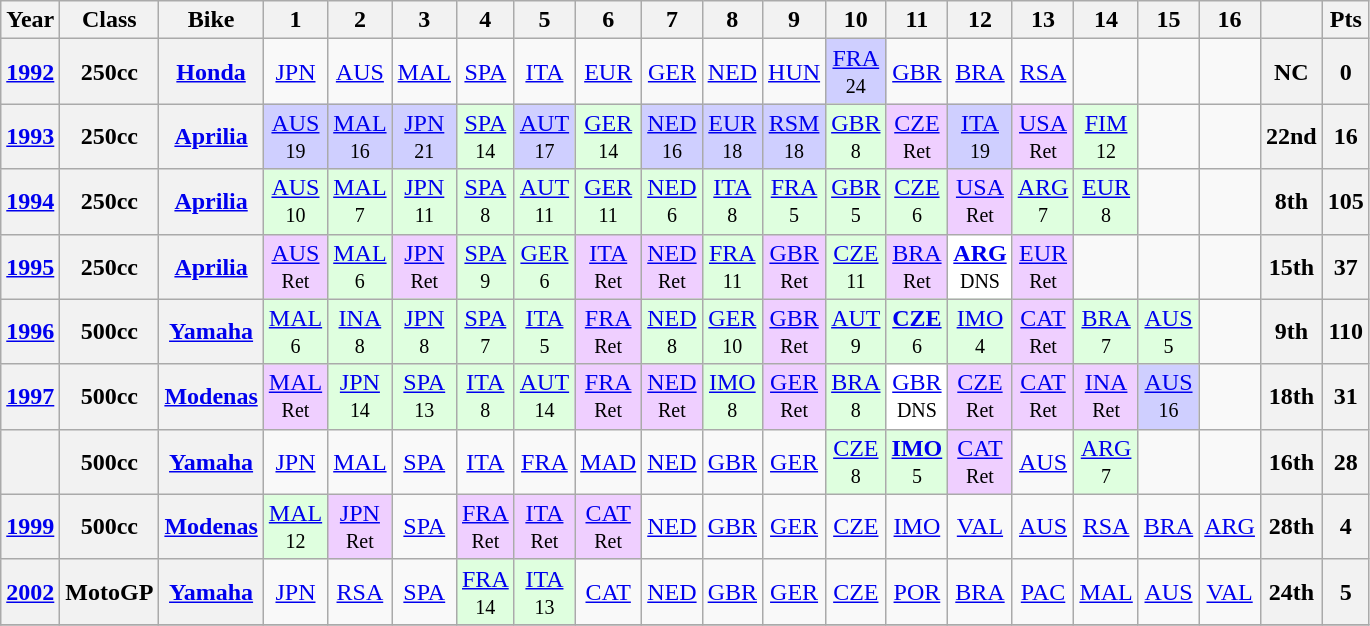<table class="wikitable" style="text-align:center">
<tr>
<th>Year</th>
<th>Class</th>
<th>Bike</th>
<th>1</th>
<th>2</th>
<th>3</th>
<th>4</th>
<th>5</th>
<th>6</th>
<th>7</th>
<th>8</th>
<th>9</th>
<th>10</th>
<th>11</th>
<th>12</th>
<th>13</th>
<th>14</th>
<th>15</th>
<th>16</th>
<th></th>
<th>Pts</th>
</tr>
<tr>
<th><a href='#'>1992</a></th>
<th>250cc</th>
<th><a href='#'>Honda</a></th>
<td><a href='#'>JPN</a></td>
<td><a href='#'>AUS</a></td>
<td><a href='#'>MAL</a></td>
<td><a href='#'>SPA</a></td>
<td><a href='#'>ITA</a></td>
<td><a href='#'>EUR</a></td>
<td><a href='#'>GER</a></td>
<td><a href='#'>NED</a></td>
<td><a href='#'>HUN</a></td>
<td style="background:#CFCFFF;"><a href='#'>FRA</a><br><small>24</small></td>
<td><a href='#'>GBR</a></td>
<td><a href='#'>BRA</a></td>
<td><a href='#'>RSA</a></td>
<td></td>
<td></td>
<td></td>
<th>NC</th>
<th>0</th>
</tr>
<tr>
<th><a href='#'>1993</a></th>
<th>250cc</th>
<th><a href='#'>Aprilia</a></th>
<td style="background:#CFCFFF;"><a href='#'>AUS</a><br><small>19</small></td>
<td style="background:#CFCFFF;"><a href='#'>MAL</a><br><small>16</small></td>
<td style="background:#CFCFFF;"><a href='#'>JPN</a><br><small>21</small></td>
<td style="background:#DFFFDF;"><a href='#'>SPA</a><br><small>14</small></td>
<td style="background:#CFCFFF;"><a href='#'>AUT</a><br><small>17</small></td>
<td style="background:#DFFFDF;"><a href='#'>GER</a><br><small>14</small></td>
<td style="background:#CFCFFF;"><a href='#'>NED</a><br><small>16</small></td>
<td style="background:#CFCFFF;"><a href='#'>EUR</a><br><small>18</small></td>
<td style="background:#CFCFFF;"><a href='#'>RSM</a><br><small>18</small></td>
<td style="background:#DFFFDF;"><a href='#'>GBR</a><br><small>8</small></td>
<td style="background:#EFCFFF;"><a href='#'>CZE</a><br><small>Ret</small></td>
<td style="background:#CFCFFF;"><a href='#'>ITA</a><br><small>19</small></td>
<td style="background:#EFCFFF;"><a href='#'>USA</a><br><small>Ret</small></td>
<td style="background:#DFFFDF;"><a href='#'>FIM</a><br><small>12</small></td>
<td></td>
<td></td>
<th>22nd</th>
<th>16</th>
</tr>
<tr>
<th><a href='#'>1994</a></th>
<th>250cc</th>
<th><a href='#'>Aprilia</a></th>
<td style="background:#DFFFDF;"><a href='#'>AUS</a><br><small>10</small></td>
<td style="background:#DFFFDF;"><a href='#'>MAL</a><br><small>7</small></td>
<td style="background:#DFFFDF;"><a href='#'>JPN</a><br><small>11</small></td>
<td style="background:#DFFFDF;"><a href='#'>SPA</a><br><small>8</small></td>
<td style="background:#DFFFDF;"><a href='#'>AUT</a><br><small>11</small></td>
<td style="background:#DFFFDF;"><a href='#'>GER</a><br><small>11</small></td>
<td style="background:#DFFFDF;"><a href='#'>NED</a><br><small>6</small></td>
<td style="background:#DFFFDF;"><a href='#'>ITA</a><br><small>8</small></td>
<td style="background:#DFFFDF;"><a href='#'>FRA</a><br><small>5</small></td>
<td style="background:#DFFFDF;"><a href='#'>GBR</a><br><small>5</small></td>
<td style="background:#DFFFDF;"><a href='#'>CZE</a><br><small>6</small></td>
<td style="background:#EFCFFF;"><a href='#'>USA</a><br><small>Ret</small></td>
<td style="background:#DFFFDF;"><a href='#'>ARG</a><br><small>7</small></td>
<td style="background:#DFFFDF;"><a href='#'>EUR</a><br><small>8</small></td>
<td></td>
<td></td>
<th>8th</th>
<th>105</th>
</tr>
<tr>
<th><a href='#'>1995</a></th>
<th>250cc</th>
<th><a href='#'>Aprilia</a></th>
<td style="background:#EFCFFF;"><a href='#'>AUS</a><br><small>Ret</small></td>
<td style="background:#DFFFDF;"><a href='#'>MAL</a><br><small>6</small></td>
<td style="background:#EFCFFF;"><a href='#'>JPN</a><br><small>Ret</small></td>
<td style="background:#DFFFDF;"><a href='#'>SPA</a><br><small>9</small></td>
<td style="background:#DFFFDF;"><a href='#'>GER</a><br><small>6</small></td>
<td style="background:#EFCFFF;"><a href='#'>ITA</a><br><small>Ret</small></td>
<td style="background:#EFCFFF;"><a href='#'>NED</a><br><small>Ret</small></td>
<td style="background:#DFFFDF;"><a href='#'>FRA</a><br><small>11</small></td>
<td style="background:#EFCFFF;"><a href='#'>GBR</a><br><small>Ret</small></td>
<td style="background:#DFFFDF;"><a href='#'>CZE</a><br><small>11</small></td>
<td style="background:#EFCFFF;"><a href='#'>BRA</a><br><small>Ret</small></td>
<td style="background:#FFFFFF;"><strong><a href='#'>ARG</a></strong><br><small>DNS</small></td>
<td style="background:#EFCFFF;"><a href='#'>EUR</a><br><small>Ret</small></td>
<td></td>
<td></td>
<td></td>
<th>15th</th>
<th>37</th>
</tr>
<tr>
<th><a href='#'>1996</a></th>
<th>500cc</th>
<th><a href='#'>Yamaha</a></th>
<td style="background:#DFFFDF;"><a href='#'>MAL</a><br><small>6</small></td>
<td style="background:#DFFFDF;"><a href='#'>INA</a><br><small>8</small></td>
<td style="background:#DFFFDF;"><a href='#'>JPN</a><br><small>8</small></td>
<td style="background:#DFFFDF;"><a href='#'>SPA</a><br><small>7</small></td>
<td style="background:#DFFFDF;"><a href='#'>ITA</a><br><small>5</small></td>
<td style="background:#EFCFFF;"><a href='#'>FRA</a><br><small>Ret</small></td>
<td style="background:#DFFFDF;"><a href='#'>NED</a><br><small>8</small></td>
<td style="background:#DFFFDF;"><a href='#'>GER</a><br><small>10</small></td>
<td style="background:#EFCFFF;"><a href='#'>GBR</a><br><small>Ret</small></td>
<td style="background:#DFFFDF;"><a href='#'>AUT</a><br><small>9</small></td>
<td style="background:#DFFFDF;"><strong><a href='#'>CZE</a></strong><br><small>6</small></td>
<td style="background:#DFFFDF;"><a href='#'>IMO</a><br><small>4</small></td>
<td style="background:#EFCFFF;"><a href='#'>CAT</a><br><small>Ret</small></td>
<td style="background:#DFFFDF;"><a href='#'>BRA</a><br><small>7</small></td>
<td style="background:#DFFFDF;"><a href='#'>AUS</a><br><small>5</small></td>
<td></td>
<th>9th</th>
<th>110</th>
</tr>
<tr>
<th><a href='#'>1997</a></th>
<th>500cc</th>
<th><a href='#'>Modenas</a></th>
<td style="background:#EFCFFF;"><a href='#'>MAL</a><br><small>Ret</small></td>
<td style="background:#DFFFDF;"><a href='#'>JPN</a><br><small>14</small></td>
<td style="background:#DFFFDF;"><a href='#'>SPA</a><br><small>13</small></td>
<td style="background:#DFFFDF;"><a href='#'>ITA</a><br><small>8</small></td>
<td style="background:#DFFFDF;"><a href='#'>AUT</a><br><small>14</small></td>
<td style="background:#EFCFFF;"><a href='#'>FRA</a><br><small>Ret</small></td>
<td style="background:#EFCFFF;"><a href='#'>NED</a><br><small>Ret</small></td>
<td style="background:#DFFFDF;"><a href='#'>IMO</a><br><small>8</small></td>
<td style="background:#EFCFFF;"><a href='#'>GER</a><br><small>Ret</small></td>
<td style="background:#DFFFDF;"><a href='#'>BRA</a><br><small>8</small></td>
<td style="background:#FFFFFF;"><a href='#'>GBR</a><br><small>DNS</small></td>
<td style="background:#EFCFFF;"><a href='#'>CZE</a><br><small>Ret</small></td>
<td style="background:#EFCFFF;"><a href='#'>CAT</a><br><small>Ret</small></td>
<td style="background:#EFCFFF;"><a href='#'>INA</a><br><small>Ret</small></td>
<td style="background:#CFCFFF;"><a href='#'>AUS</a><br><small>16</small></td>
<td></td>
<th>18th</th>
<th>31</th>
</tr>
<tr>
<th></th>
<th>500cc</th>
<th><a href='#'>Yamaha</a></th>
<td><a href='#'>JPN</a></td>
<td><a href='#'>MAL</a></td>
<td><a href='#'>SPA</a></td>
<td><a href='#'>ITA</a></td>
<td><a href='#'>FRA</a></td>
<td><a href='#'>MAD</a></td>
<td><a href='#'>NED</a></td>
<td><a href='#'>GBR</a></td>
<td><a href='#'>GER</a></td>
<td style="background:#DFFFDF;"><a href='#'>CZE</a><br><small>8</small></td>
<td style="background:#DFFFDF;"><strong><a href='#'>IMO</a></strong><br><small>5</small></td>
<td style="background:#EFCFFF;"><a href='#'>CAT</a><br><small>Ret</small></td>
<td><a href='#'>AUS</a></td>
<td style="background:#DFFFDF;"><a href='#'>ARG</a><br><small>7</small></td>
<td></td>
<td></td>
<th>16th</th>
<th>28</th>
</tr>
<tr>
<th><a href='#'>1999</a></th>
<th>500cc</th>
<th><a href='#'>Modenas</a></th>
<td style="background:#DFFFDF;"><a href='#'>MAL</a><br><small>12</small></td>
<td style="background:#EFCFFF;"><a href='#'>JPN</a><br><small>Ret</small></td>
<td><a href='#'>SPA</a></td>
<td style="background:#EFCFFF;"><a href='#'>FRA</a><br><small>Ret</small></td>
<td style="background:#EFCFFF;"><a href='#'>ITA</a><br><small>Ret</small></td>
<td style="background:#EFCFFF;"><a href='#'>CAT</a><br><small>Ret</small></td>
<td><a href='#'>NED</a></td>
<td><a href='#'>GBR</a></td>
<td><a href='#'>GER</a></td>
<td><a href='#'>CZE</a></td>
<td><a href='#'>IMO</a></td>
<td><a href='#'>VAL</a></td>
<td><a href='#'>AUS</a></td>
<td><a href='#'>RSA</a></td>
<td><a href='#'>BRA</a></td>
<td><a href='#'>ARG</a></td>
<th>28th</th>
<th>4</th>
</tr>
<tr>
<th><a href='#'>2002</a></th>
<th>MotoGP</th>
<th><a href='#'>Yamaha</a></th>
<td><a href='#'>JPN</a></td>
<td><a href='#'>RSA</a></td>
<td><a href='#'>SPA</a></td>
<td style="background:#DFFFDF;"><a href='#'>FRA</a><br><small>14</small></td>
<td style="background:#DFFFDF;"><a href='#'>ITA</a><br><small>13</small></td>
<td><a href='#'>CAT</a></td>
<td><a href='#'>NED</a></td>
<td><a href='#'>GBR</a></td>
<td><a href='#'>GER</a></td>
<td><a href='#'>CZE</a></td>
<td><a href='#'>POR</a></td>
<td><a href='#'>BRA</a></td>
<td><a href='#'>PAC</a></td>
<td><a href='#'>MAL</a></td>
<td><a href='#'>AUS</a></td>
<td><a href='#'>VAL</a></td>
<th>24th</th>
<th>5</th>
</tr>
<tr>
</tr>
</table>
